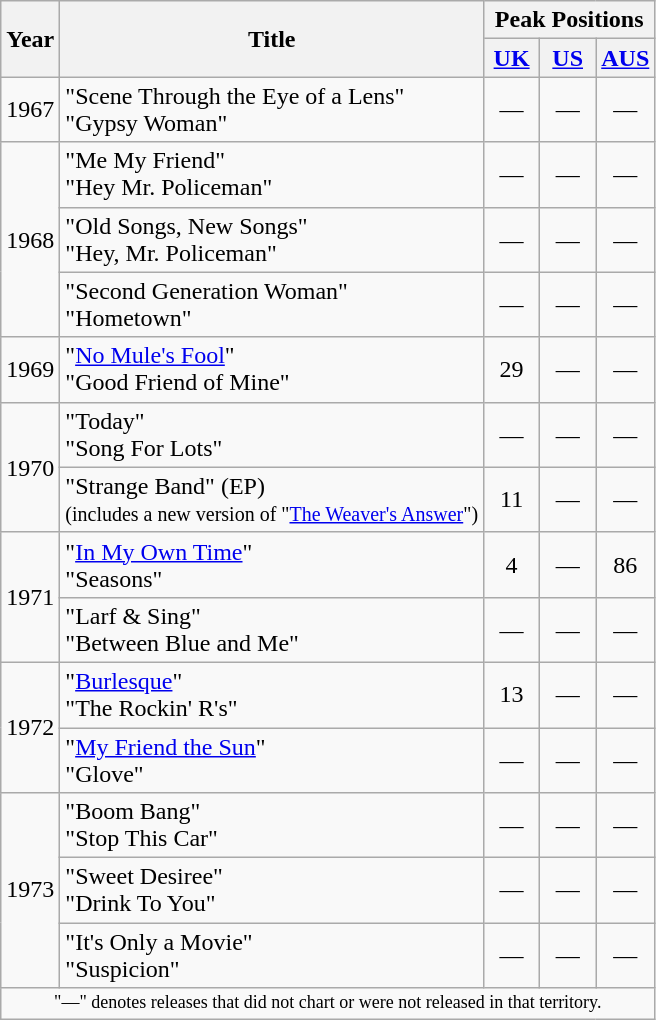<table class="wikitable" border="1">
<tr>
<th rowspan="2">Year</th>
<th rowspan="2">Title</th>
<th colspan="3">Peak Positions</th>
</tr>
<tr>
<th width="30"><a href='#'>UK</a><br></th>
<th width="30"><a href='#'>US</a><br></th>
<th width="30"><a href='#'>AUS</a><br></th>
</tr>
<tr>
<td>1967</td>
<td>"Scene Through the Eye of a Lens"<br>"Gypsy Woman"</td>
<td align="center" >—</td>
<td align="center" >—</td>
<td align="center">—</td>
</tr>
<tr>
<td rowspan="3">1968</td>
<td>"Me My Friend"<br>"Hey Mr. Policeman"</td>
<td align="center" >—</td>
<td align="center" >—</td>
<td align="center">—</td>
</tr>
<tr>
<td>"Old Songs, New Songs"<br>"Hey, Mr. Policeman"</td>
<td align="center" >—</td>
<td align="center" >—</td>
<td align="center">—</td>
</tr>
<tr>
<td>"Second Generation Woman"<br>"Hometown"</td>
<td align="center" >—</td>
<td align="center" >—</td>
<td align="center">—</td>
</tr>
<tr>
<td>1969</td>
<td>"<a href='#'>No Mule's Fool</a>"<br>"Good Friend of Mine"</td>
<td align="center" >29</td>
<td align="center" >—</td>
<td align="center">—</td>
</tr>
<tr>
<td rowspan="2">1970</td>
<td>"Today"<br>"Song For Lots"</td>
<td align="center" >—</td>
<td align="center" >—</td>
<td align="center">—</td>
</tr>
<tr>
<td>"Strange Band" (EP)<br><small>(includes a new version of "<a href='#'>The Weaver's Answer</a>")</small></td>
<td align="center" >11</td>
<td align="center" >— </td>
<td align="center">—</td>
</tr>
<tr>
<td rowspan="2">1971</td>
<td>"<a href='#'>In My Own Time</a>"<br>"Seasons"</td>
<td align="center" >4</td>
<td align="center" >—</td>
<td align="center">86</td>
</tr>
<tr>
<td>"Larf & Sing"<br>"Between Blue and Me"</td>
<td align="center" >—</td>
<td align="center" >—</td>
<td align="center">—</td>
</tr>
<tr>
<td rowspan="2">1972</td>
<td>"<a href='#'>Burlesque</a>"<br>"The Rockin' R's"</td>
<td align="center" >13</td>
<td align="center" >—</td>
<td align="center">—</td>
</tr>
<tr>
<td>"<a href='#'>My Friend the Sun</a>"<br>"Glove"</td>
<td align="center" >—</td>
<td align="center" >—</td>
<td align="center">—</td>
</tr>
<tr>
<td rowspan="3">1973</td>
<td>"Boom Bang"<br>"Stop This Car"</td>
<td align="center" >—</td>
<td align="center" >—</td>
<td align="center">—</td>
</tr>
<tr>
<td>"Sweet Desiree"<br>"Drink To You"</td>
<td align="center" >—</td>
<td align="center" >—</td>
<td align="center">—</td>
</tr>
<tr>
<td>"It's Only a Movie"<br>"Suspicion"</td>
<td align="center" >—</td>
<td align="center" >—</td>
<td align="center">—</td>
</tr>
<tr>
<td colspan="7" style="text-align:center; font-size:9pt;">"—" denotes releases that did not chart or were not released in that territory.</td>
</tr>
</table>
